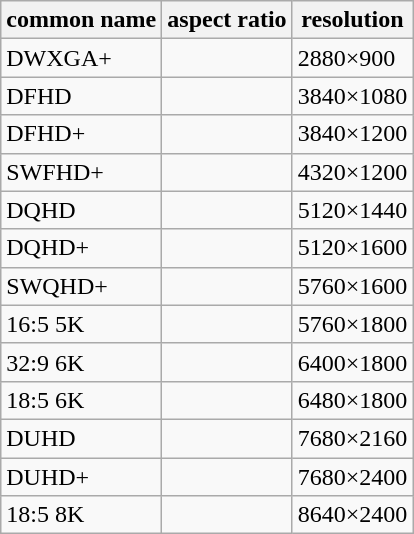<table class="wikitable">
<tr>
<th>common name</th>
<th>aspect ratio</th>
<th>resolution</th>
</tr>
<tr>
<td>DWXGA+</td>
<td></td>
<td>2880×900</td>
</tr>
<tr>
<td>DFHD</td>
<td></td>
<td>3840×1080</td>
</tr>
<tr>
<td>DFHD+</td>
<td></td>
<td>3840×1200</td>
</tr>
<tr>
<td>SWFHD+</td>
<td></td>
<td>4320×1200</td>
</tr>
<tr>
<td>DQHD</td>
<td></td>
<td>5120×1440</td>
</tr>
<tr>
<td>DQHD+</td>
<td></td>
<td>5120×1600</td>
</tr>
<tr>
<td>SWQHD+</td>
<td></td>
<td>5760×1600</td>
</tr>
<tr>
<td>16:5 5K</td>
<td></td>
<td>5760×1800</td>
</tr>
<tr>
<td>32:9 6K</td>
<td></td>
<td>6400×1800</td>
</tr>
<tr>
<td>18:5 6K</td>
<td></td>
<td>6480×1800</td>
</tr>
<tr>
<td>DUHD</td>
<td></td>
<td>7680×2160</td>
</tr>
<tr>
<td>DUHD+</td>
<td></td>
<td>7680×2400</td>
</tr>
<tr>
<td>18:5 8K</td>
<td></td>
<td>8640×2400</td>
</tr>
</table>
